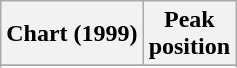<table class="wikitable sortable plainrowheaders" style="text-align:center">
<tr>
<th scope="col">Chart (1999)</th>
<th scope="col">Peak<br>position</th>
</tr>
<tr>
</tr>
<tr>
</tr>
<tr>
</tr>
</table>
